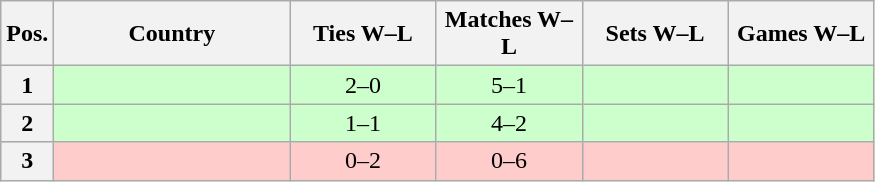<table class="wikitable nowrap" style=text-align:center>
<tr>
<th>Pos.</th>
<th width=150>Country</th>
<th width=90>Ties W–L</th>
<th width=90>Matches W–L</th>
<th width=90>Sets W–L</th>
<th width=90>Games W–L</th>
</tr>
<tr style=background:#ccffcc>
<th>1</th>
<td align=left><strong></strong></td>
<td>2–0</td>
<td>5–1</td>
<td></td>
<td></td>
</tr>
<tr style=background:#ccffcc>
<th>2</th>
<td align=left><strong></strong></td>
<td>1–1</td>
<td>4–2</td>
<td></td>
<td></td>
</tr>
<tr style="background:#ffcccc;">
<th>3</th>
<td align=left><em></em></td>
<td>0–2</td>
<td>0–6</td>
<td></td>
<td></td>
</tr>
</table>
